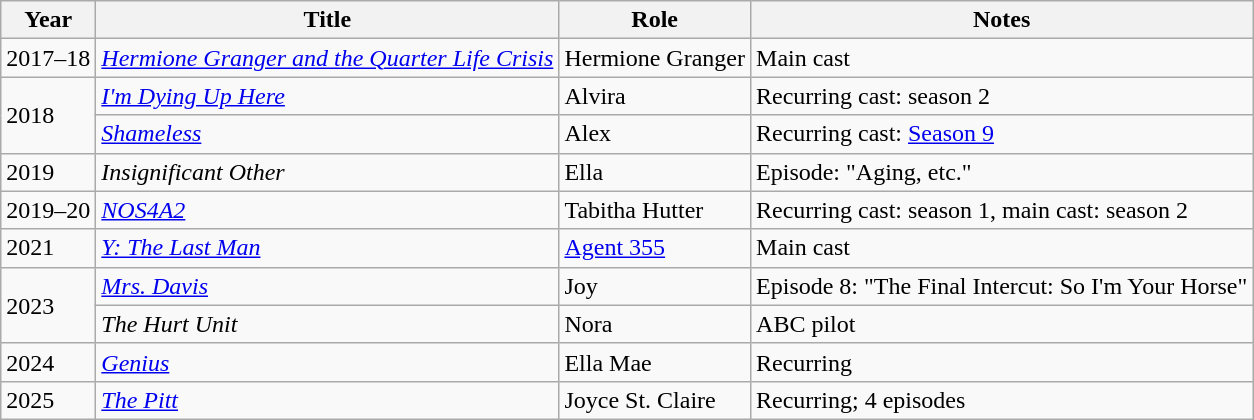<table class="wikitable sortable">
<tr>
<th>Year</th>
<th>Title</th>
<th>Role</th>
<th class="unsortable">Notes</th>
</tr>
<tr>
<td>2017–18</td>
<td><em><a href='#'>Hermione Granger and the Quarter Life Crisis</a></em></td>
<td>Hermione Granger</td>
<td>Main cast</td>
</tr>
<tr>
<td rowspan="2">2018</td>
<td><em><a href='#'>I'm Dying Up Here</a></em></td>
<td>Alvira</td>
<td>Recurring cast: season 2</td>
</tr>
<tr>
<td><em><a href='#'>Shameless</a></em></td>
<td>Alex</td>
<td>Recurring cast: <a href='#'>Season 9</a></td>
</tr>
<tr>
<td>2019</td>
<td><em>Insignificant Other</em></td>
<td>Ella</td>
<td>Episode: "Aging, etc."</td>
</tr>
<tr>
<td>2019–20</td>
<td><em><a href='#'>NOS4A2</a></em></td>
<td>Tabitha Hutter</td>
<td>Recurring cast: season 1, main cast: season 2</td>
</tr>
<tr>
<td>2021</td>
<td><em><a href='#'>Y: The Last Man</a></em></td>
<td><a href='#'>Agent 355</a></td>
<td>Main cast</td>
</tr>
<tr>
<td rowspan="2">2023</td>
<td><em><a href='#'>Mrs. Davis</a></em></td>
<td>Joy</td>
<td>Episode 8: "The Final Intercut: So I'm Your Horse"</td>
</tr>
<tr>
<td><em>The Hurt Unit</em></td>
<td>Nora</td>
<td>ABC pilot</td>
</tr>
<tr>
<td>2024</td>
<td><em><a href='#'>Genius</a></em></td>
<td>Ella Mae</td>
<td>Recurring</td>
</tr>
<tr>
<td>2025</td>
<td><em><a href='#'>The Pitt</a></em></td>
<td>Joyce St. Claire</td>
<td>Recurring; 4 episodes</td>
</tr>
</table>
